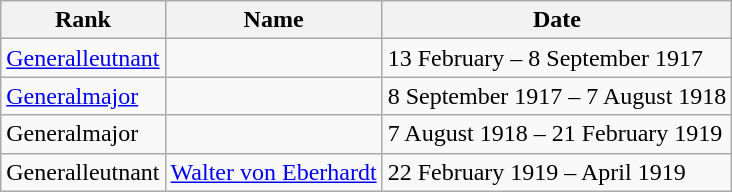<table class="wikitable">
<tr>
<th>Rank</th>
<th>Name</th>
<th>Date</th>
</tr>
<tr>
<td><a href='#'>Generalleutnant</a></td>
<td></td>
<td>13 February – 8 September 1917</td>
</tr>
<tr>
<td><a href='#'>Generalmajor</a></td>
<td></td>
<td>8 September 1917 – 7 August 1918</td>
</tr>
<tr>
<td>Generalmajor</td>
<td></td>
<td>7 August 1918 – 21 February 1919</td>
</tr>
<tr>
<td>Generalleutnant</td>
<td><a href='#'>Walter von Eberhardt</a></td>
<td>22 February 1919  – April 1919</td>
</tr>
</table>
